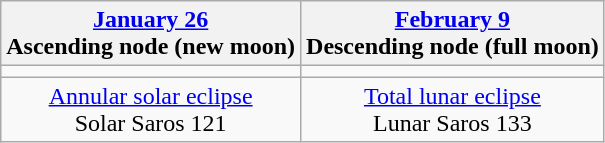<table class="wikitable">
<tr>
<th><a href='#'>January 26</a><br>Ascending node (new moon)<br></th>
<th><a href='#'>February 9</a><br>Descending node (full moon)<br></th>
</tr>
<tr>
<td></td>
<td></td>
</tr>
<tr align=center>
<td><a href='#'>Annular solar eclipse</a><br>Solar Saros 121</td>
<td><a href='#'>Total lunar eclipse</a><br>Lunar Saros 133</td>
</tr>
</table>
